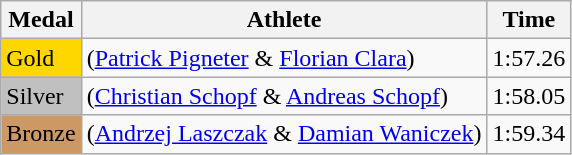<table class="wikitable">
<tr>
<th>Medal</th>
<th>Athlete</th>
<th>Time</th>
</tr>
<tr>
<td bgcolor="gold">Gold</td>
<td> (<a href='#'>Patrick Pigneter</a> & <a href='#'>Florian Clara</a>)</td>
<td>1:57.26</td>
</tr>
<tr>
<td bgcolor="silver">Silver</td>
<td> (<a href='#'>Christian Schopf</a> & <a href='#'>Andreas Schopf</a>)</td>
<td>1:58.05</td>
</tr>
<tr>
<td bgcolor="CC9966">Bronze</td>
<td> (<a href='#'>Andrzej Laszczak</a> & <a href='#'>Damian Waniczek</a>)</td>
<td>1:59.34</td>
</tr>
</table>
